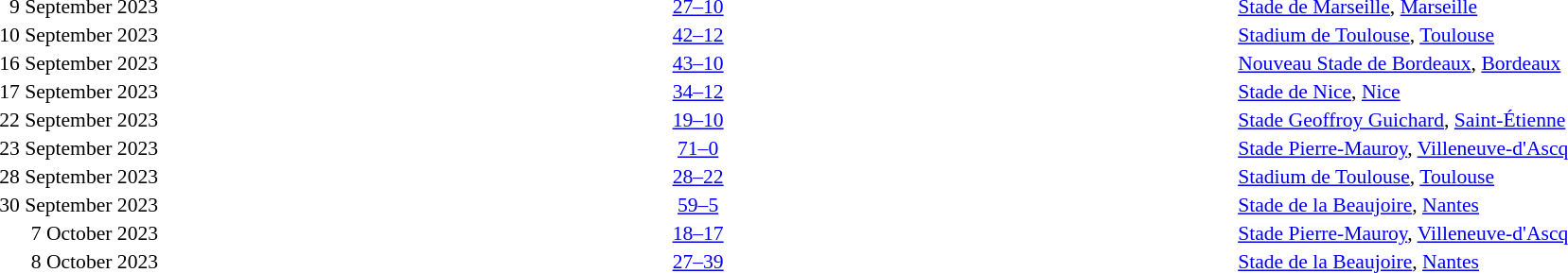<table style="width:100%" cellspacing="1">
<tr>
<th width=15%></th>
<th width=25%></th>
<th width=10%></th>
<th width=25%></th>
</tr>
<tr style=font-size:90%>
<td align=right>9 September 2023</td>
<td align=right></td>
<td align=center><a href='#'>27–10</a></td>
<td></td>
<td><a href='#'>Stade de Marseille</a>, <a href='#'>Marseille</a></td>
</tr>
<tr style=font-size:90%>
<td align=right>10 September 2023</td>
<td align=right></td>
<td align=center><a href='#'>42–12</a></td>
<td></td>
<td><a href='#'>Stadium de Toulouse</a>, <a href='#'>Toulouse</a></td>
</tr>
<tr style=font-size:90%>
<td align=right>16 September 2023</td>
<td align=right></td>
<td align=center><a href='#'>43–10</a></td>
<td></td>
<td><a href='#'>Nouveau Stade de Bordeaux</a>, <a href='#'>Bordeaux</a></td>
</tr>
<tr style=font-size:90%>
<td align=right>17 September 2023</td>
<td align=right></td>
<td align=center><a href='#'>34–12</a></td>
<td></td>
<td><a href='#'>Stade de Nice</a>, <a href='#'>Nice</a></td>
</tr>
<tr style=font-size:90%>
<td align=right>22 September 2023</td>
<td align=right></td>
<td align=center><a href='#'>19–10</a></td>
<td></td>
<td><a href='#'>Stade Geoffroy Guichard</a>, <a href='#'>Saint-Étienne</a></td>
</tr>
<tr style=font-size:90%>
<td align=right>23 September 2023</td>
<td align=right></td>
<td align=center><a href='#'>71–0</a></td>
<td></td>
<td><a href='#'>Stade Pierre-Mauroy</a>, <a href='#'>Villeneuve-d'Ascq</a></td>
</tr>
<tr style=font-size:90%>
<td align=right>28 September 2023</td>
<td align=right></td>
<td align=center><a href='#'>28–22</a></td>
<td></td>
<td><a href='#'>Stadium de Toulouse</a>, <a href='#'>Toulouse</a></td>
</tr>
<tr style=font-size:90%>
<td align=right>30 September 2023</td>
<td align=right></td>
<td align=center><a href='#'>59–5</a></td>
<td></td>
<td><a href='#'>Stade de la Beaujoire</a>, <a href='#'>Nantes</a></td>
</tr>
<tr style=font-size:90%>
<td align=right>7 October 2023</td>
<td align=right></td>
<td align=center><a href='#'>18–17</a></td>
<td></td>
<td><a href='#'>Stade Pierre-Mauroy</a>, <a href='#'>Villeneuve-d'Ascq</a></td>
</tr>
<tr style=font-size:90%>
<td align=right>8 October 2023</td>
<td align=right></td>
<td align=center><a href='#'>27–39</a></td>
<td></td>
<td><a href='#'>Stade de la Beaujoire</a>, <a href='#'>Nantes</a></td>
</tr>
</table>
